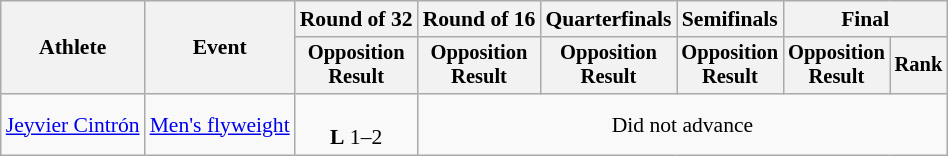<table class="wikitable" style="font-size:90%">
<tr>
<th rowspan="2">Athlete</th>
<th rowspan="2">Event</th>
<th>Round of 32</th>
<th>Round of 16</th>
<th>Quarterfinals</th>
<th>Semifinals</th>
<th colspan=2>Final</th>
</tr>
<tr style="font-size:95%">
<th>Opposition<br>Result</th>
<th>Opposition<br>Result</th>
<th>Opposition<br>Result</th>
<th>Opposition<br>Result</th>
<th>Opposition<br>Result</th>
<th>Rank</th>
</tr>
<tr align=center>
<td align=left><a href='#'>Jeyvier Cintrón</a></td>
<td align=left><a href='#'>Men's flyweight</a></td>
<td><br><strong>L</strong> 1–2</td>
<td colspan=5>Did not advance</td>
</tr>
</table>
